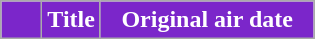<table class=wikitable style="background:#FFFFFF">
<tr style="color:#FFFFFF">
<th style="background:#7B26CA; width:20px"></th>
<th style="background:#7B26CA">Title</th>
<th style="background:#7B26CA; width:135px">Original air date<br>














</th>
</tr>
</table>
